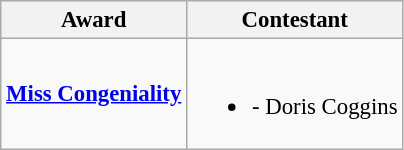<table class="wikitable sortable" style="font-size: 95%;">
<tr>
<th>Award</th>
<th>Contestant</th>
</tr>
<tr>
<td><strong><a href='#'>Miss Congeniality</a></strong></td>
<td><br><ul><li> - Doris Coggins</li></ul></td>
</tr>
</table>
